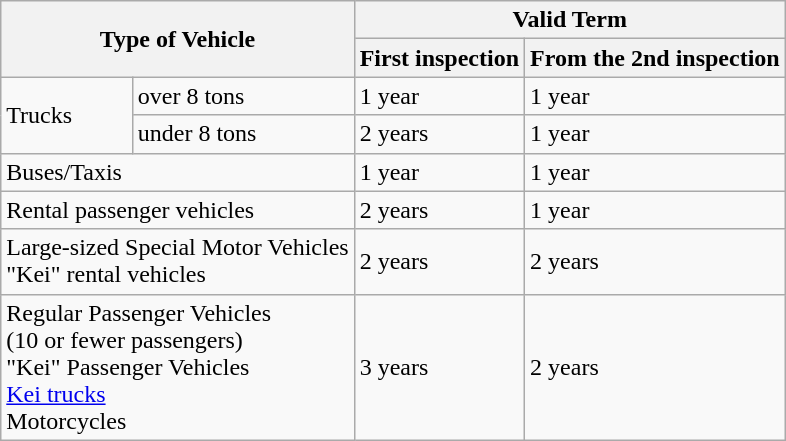<table class=wikitable>
<tr>
<th rowspan=2 colspan=2>Type of Vehicle</th>
<th colspan=2>Valid Term</th>
</tr>
<tr>
<th>First inspection</th>
<th>From the 2nd inspection</th>
</tr>
<tr>
<td rowspan=2>Trucks</td>
<td>over 8 tons</td>
<td>1 year</td>
<td>1 year</td>
</tr>
<tr>
<td>under 8 tons</td>
<td>2 years</td>
<td>1 year</td>
</tr>
<tr>
<td colspan=2>Buses/Taxis</td>
<td>1 year</td>
<td>1 year</td>
</tr>
<tr>
<td colspan=2>Rental passenger vehicles</td>
<td>2 years</td>
<td>1 year</td>
</tr>
<tr>
<td colspan=2>Large-sized Special Motor Vehicles<br>"Kei" rental vehicles</td>
<td>2 years</td>
<td>2 years</td>
</tr>
<tr>
<td colspan=2>Regular Passenger Vehicles<br>(10 or fewer passengers)<br>"Kei" Passenger Vehicles<br><a href='#'>Kei trucks</a><br>Motorcycles</td>
<td>3 years</td>
<td>2 years</td>
</tr>
</table>
